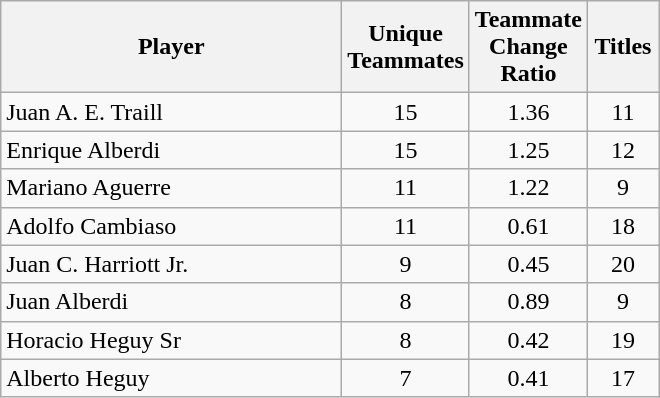<table class="wikitable sortable" style="text-align:left">
<tr>
<th width=220px>Player</th>
<th width=70px>Unique Teammates </th>
<th width=70px>Teammate Change Ratio </th>
<th width=40px>Titles</th>
</tr>
<tr>
<td>Juan A. E. Traill</td>
<td align="center">15</td>
<td align=center>1.36</td>
<td align=center>11</td>
</tr>
<tr>
<td>Enrique Alberdi</td>
<td align=center>15</td>
<td align=center>1.25</td>
<td align=center>12</td>
</tr>
<tr>
<td>Mariano Aguerre</td>
<td align="center">11</td>
<td align=center>1.22</td>
<td align=center>9</td>
</tr>
<tr>
<td>Adolfo Cambiaso</td>
<td align="center">11</td>
<td align=center>0.61</td>
<td align=center>18</td>
</tr>
<tr>
<td>Juan C. Harriott Jr.</td>
<td align="center">9</td>
<td align=center>0.45</td>
<td align=center>20</td>
</tr>
<tr>
<td>Juan Alberdi</td>
<td align=center>8</td>
<td align=center>0.89</td>
<td align=center>9</td>
</tr>
<tr>
<td>Horacio Heguy Sr</td>
<td align=center>8</td>
<td align=center>0.42</td>
<td align=center>19</td>
</tr>
<tr>
<td>Alberto Heguy</td>
<td align=center>7</td>
<td align=center>0.41</td>
<td align=center>17</td>
</tr>
</table>
